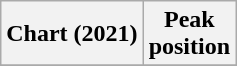<table class="wikitable plainrowheaders sortable" style="text-align:center;">
<tr>
<th>Chart (2021)</th>
<th>Peak<br>position</th>
</tr>
<tr>
</tr>
</table>
